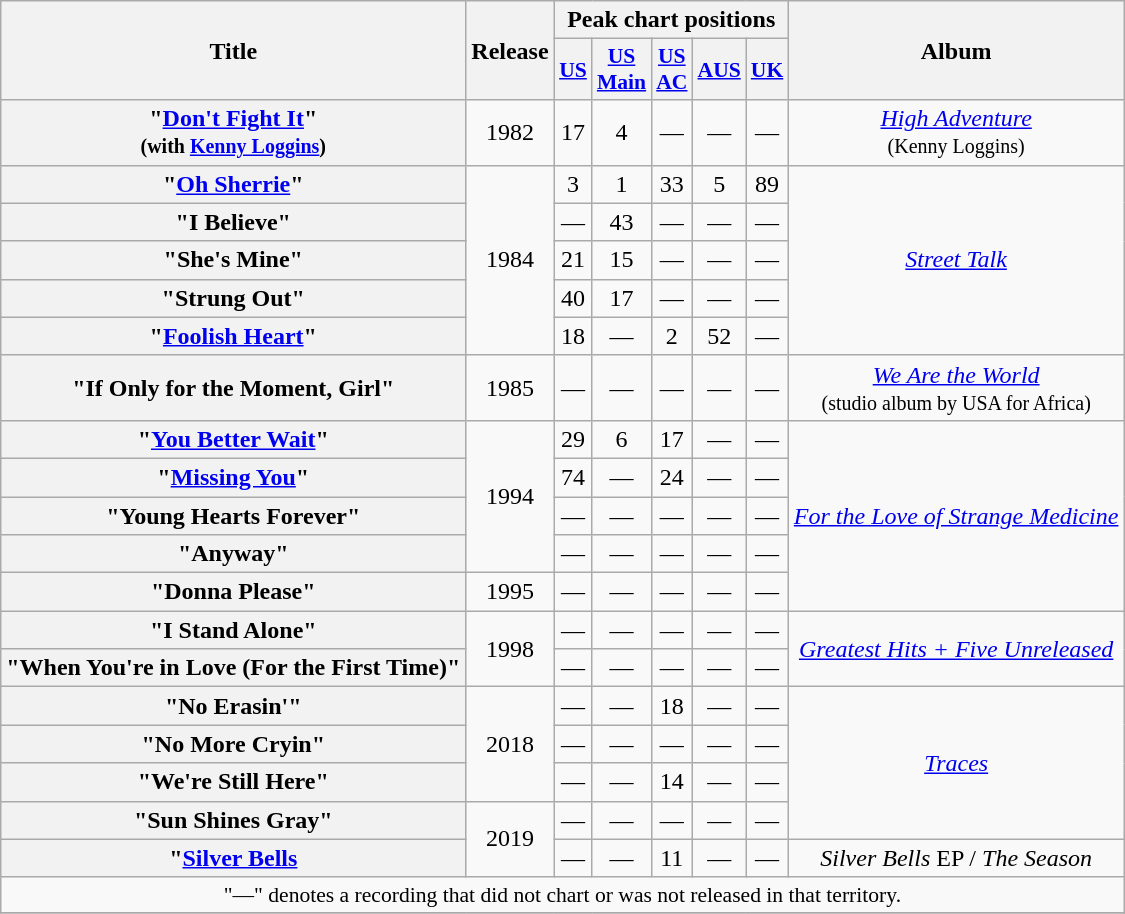<table class="wikitable plainrowheaders" style="text-align:center;">
<tr>
<th rowspan="2">Title</th>
<th rowspan="2">Release</th>
<th colspan="5">Peak chart positions</th>
<th rowspan="2">Album</th>
</tr>
<tr>
<th scope="col" style=font-size:90%;"><a href='#'>US</a><br></th>
<th scope="col" style=font-size:90%;"><a href='#'>US<br>Main</a><br></th>
<th scope="col" style=font-size:90%;"><a href='#'>US<br>AC</a><br></th>
<th scope="col" style=font-size:90%;"><a href='#'>AUS</a><br></th>
<th scope="col" style=font-size:90%;"><a href='#'>UK</a><br></th>
</tr>
<tr>
<th scope="row">"<a href='#'>Don't Fight It</a>" <br><small>(with <a href='#'>Kenny Loggins</a>)</small></th>
<td>1982</td>
<td style="text-align:center;">17</td>
<td style="text-align:center;">4</td>
<td style="text-align:center;">—</td>
<td style="text-align:center;">—</td>
<td style="text-align:center;">—</td>
<td><em><a href='#'>High Adventure</a></em><br><small>(Kenny Loggins)</small></td>
</tr>
<tr>
<th scope="row">"<a href='#'>Oh Sherrie</a>"</th>
<td rowspan="5">1984</td>
<td style="text-align:center;">3</td>
<td style="text-align:center;">1</td>
<td style="text-align:center;">33</td>
<td style="text-align:center;">5</td>
<td style="text-align:center;">89</td>
<td rowspan="5"><em><a href='#'>Street Talk</a></em></td>
</tr>
<tr>
<th scope="row">"I Believe"</th>
<td style="text-align:center;">—</td>
<td style="text-align:center;">43</td>
<td style="text-align:center;">—</td>
<td style="text-align:center;">—</td>
<td style="text-align:center;">—</td>
</tr>
<tr>
<th scope="row">"She's Mine"</th>
<td style="text-align:center;">21</td>
<td style="text-align:center;">15</td>
<td style="text-align:center;">—</td>
<td style="text-align:center;">—</td>
<td style="text-align:center;">—</td>
</tr>
<tr>
<th scope="row">"Strung Out"</th>
<td style="text-align:center;">40</td>
<td style="text-align:center;">17</td>
<td style="text-align:center;">—</td>
<td style="text-align:center;">—</td>
<td style="text-align:center;">—</td>
</tr>
<tr>
<th scope="row">"<a href='#'>Foolish Heart</a>"</th>
<td style="text-align:center;">18</td>
<td style="text-align:center;">—</td>
<td style="text-align:center;">2</td>
<td style="text-align:center;">52</td>
<td style="text-align:center;">—</td>
</tr>
<tr>
<th scope="row">"If Only for the Moment, Girl"</th>
<td>1985</td>
<td style="text-align:center;">—</td>
<td style="text-align:center;">—</td>
<td style="text-align:center;">—</td>
<td style="text-align:center;">—</td>
<td style="text-align:center;">—</td>
<td><em><a href='#'>We Are the World</a></em><br><small>(studio album by USA for Africa)</small></td>
</tr>
<tr>
<th scope="row">"<a href='#'>You Better Wait</a>"</th>
<td rowspan="4">1994</td>
<td style="text-align:center;">29</td>
<td style="text-align:center;">6</td>
<td style="text-align:center;">17</td>
<td style="text-align:center;">—</td>
<td style="text-align:center;">—</td>
<td rowspan="5"><em><a href='#'>For the Love of Strange Medicine</a></em></td>
</tr>
<tr>
<th scope="row">"<a href='#'>Missing You</a>"</th>
<td style="text-align:center;">74</td>
<td style="text-align:center;">—</td>
<td style="text-align:center;">24</td>
<td style="text-align:center;">—</td>
<td style="text-align:center;">—</td>
</tr>
<tr>
<th scope="row">"Young Hearts Forever"</th>
<td style="text-align:center;">—</td>
<td style="text-align:center;">—</td>
<td style="text-align:center;">—</td>
<td style="text-align:center;">—</td>
<td style="text-align:center;">—</td>
</tr>
<tr>
<th scope="row">"Anyway"</th>
<td style="text-align:center;">—</td>
<td style="text-align:center;">—</td>
<td style="text-align:center;">—</td>
<td style="text-align:center;">—</td>
<td style="text-align:center;">—</td>
</tr>
<tr>
<th scope="row">"Donna Please"</th>
<td>1995</td>
<td style="text-align:center;">—</td>
<td style="text-align:center;">—</td>
<td style="text-align:center;">—</td>
<td style="text-align:center;">—</td>
<td style="text-align:center;">—</td>
</tr>
<tr>
<th scope="row">"I Stand Alone"</th>
<td rowspan="2">1998</td>
<td style="text-align:center;">—</td>
<td style="text-align:center;">—</td>
<td style="text-align:center;">—</td>
<td style="text-align:center;">—</td>
<td style="text-align:center;">—</td>
<td rowspan="2"><em><a href='#'>Greatest Hits + Five Unreleased</a></em></td>
</tr>
<tr>
<th scope="row">"When You're in Love (For the First Time)"</th>
<td style="text-align:center;">—</td>
<td style="text-align:center;">—</td>
<td style="text-align:center;">—</td>
<td style="text-align:center;">—</td>
<td style="text-align:center;">—</td>
</tr>
<tr>
<th scope="row">"No Erasin'"</th>
<td rowspan="3">2018</td>
<td style="text-align:center;">—</td>
<td style="text-align:center;">—</td>
<td style="text-align:center;">18</td>
<td style="text-align:center;">—</td>
<td style="text-align:center;">—</td>
<td rowspan="4"><em><a href='#'>Traces</a></em></td>
</tr>
<tr>
<th scope="row">"No More Cryin"</th>
<td style="text-align:center;">—</td>
<td style="text-align:center;">—</td>
<td style="text-align:center;">—</td>
<td style="text-align:center;">—</td>
<td style="text-align:center;">—</td>
</tr>
<tr>
<th scope="row">"We're Still Here"</th>
<td style="text-align:center;">—</td>
<td style="text-align:center;">—</td>
<td style="text-align:center;">14</td>
<td style="text-align:center;">—</td>
<td style="text-align:center;">—</td>
</tr>
<tr>
<th scope="row">"Sun Shines Gray"</th>
<td rowspan="2">2019</td>
<td style="text-align:center;">—</td>
<td style="text-align:center;">—</td>
<td style="text-align:center;">—</td>
<td style="text-align:center;">—</td>
<td style="text-align:center;">—</td>
</tr>
<tr>
<th scope="row">"<a href='#'>Silver Bells</a></th>
<td style="text-align:center;">—</td>
<td style="text-align:center;">—</td>
<td style="text-align:center;">11</td>
<td style="text-align:center;">—</td>
<td style="text-align:center;">—</td>
<td><em>Silver Bells</em> EP / <em>The Season</em></td>
</tr>
<tr>
<td colspan="8" align="center" style="font-size:90%">"—" denotes a recording that did not chart or was not released in that territory.</td>
</tr>
<tr>
</tr>
</table>
